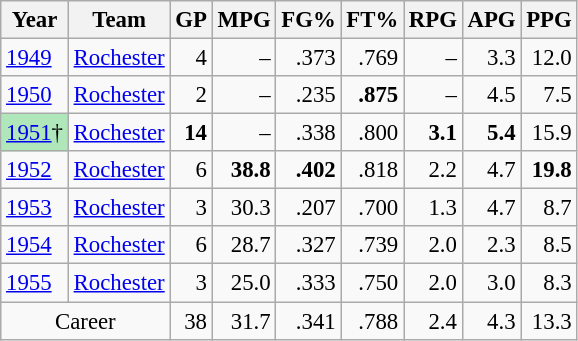<table class="wikitable sortable" style="font-size:95%; text-align:right;">
<tr>
<th>Year</th>
<th>Team</th>
<th>GP</th>
<th>MPG</th>
<th>FG%</th>
<th>FT%</th>
<th>RPG</th>
<th>APG</th>
<th>PPG</th>
</tr>
<tr>
<td style="text-align:left;"><a href='#'>1949</a></td>
<td style="text-align:left;"><a href='#'>Rochester</a></td>
<td>4</td>
<td>–</td>
<td>.373</td>
<td>.769</td>
<td>–</td>
<td>3.3</td>
<td>12.0</td>
</tr>
<tr>
<td style="text-align:left;"><a href='#'>1950</a></td>
<td style="text-align:left;"><a href='#'>Rochester</a></td>
<td>2</td>
<td>–</td>
<td>.235</td>
<td><strong>.875</strong></td>
<td>–</td>
<td>4.5</td>
<td>7.5</td>
</tr>
<tr>
<td style="text-align:left;background:#afe6ba;"><a href='#'>1951</a>†</td>
<td style="text-align:left;"><a href='#'>Rochester</a></td>
<td><strong>14</strong></td>
<td>–</td>
<td>.338</td>
<td>.800</td>
<td><strong>3.1</strong></td>
<td><strong>5.4</strong></td>
<td>15.9</td>
</tr>
<tr>
<td style="text-align:left;"><a href='#'>1952</a></td>
<td style="text-align:left;"><a href='#'>Rochester</a></td>
<td>6</td>
<td><strong>38.8</strong></td>
<td><strong>.402</strong></td>
<td>.818</td>
<td>2.2</td>
<td>4.7</td>
<td><strong>19.8</strong></td>
</tr>
<tr>
<td style="text-align:left;"><a href='#'>1953</a></td>
<td style="text-align:left;"><a href='#'>Rochester</a></td>
<td>3</td>
<td>30.3</td>
<td>.207</td>
<td>.700</td>
<td>1.3</td>
<td>4.7</td>
<td>8.7</td>
</tr>
<tr>
<td style="text-align:left;"><a href='#'>1954</a></td>
<td style="text-align:left;"><a href='#'>Rochester</a></td>
<td>6</td>
<td>28.7</td>
<td>.327</td>
<td>.739</td>
<td>2.0</td>
<td>2.3</td>
<td>8.5</td>
</tr>
<tr>
<td style="text-align:left;"><a href='#'>1955</a></td>
<td style="text-align:left;"><a href='#'>Rochester</a></td>
<td>3</td>
<td>25.0</td>
<td>.333</td>
<td>.750</td>
<td>2.0</td>
<td>3.0</td>
<td>8.3</td>
</tr>
<tr class="sortbottom">
<td colspan="2" style="text-align:center;">Career</td>
<td>38</td>
<td>31.7</td>
<td>.341</td>
<td>.788</td>
<td>2.4</td>
<td>4.3</td>
<td>13.3</td>
</tr>
</table>
